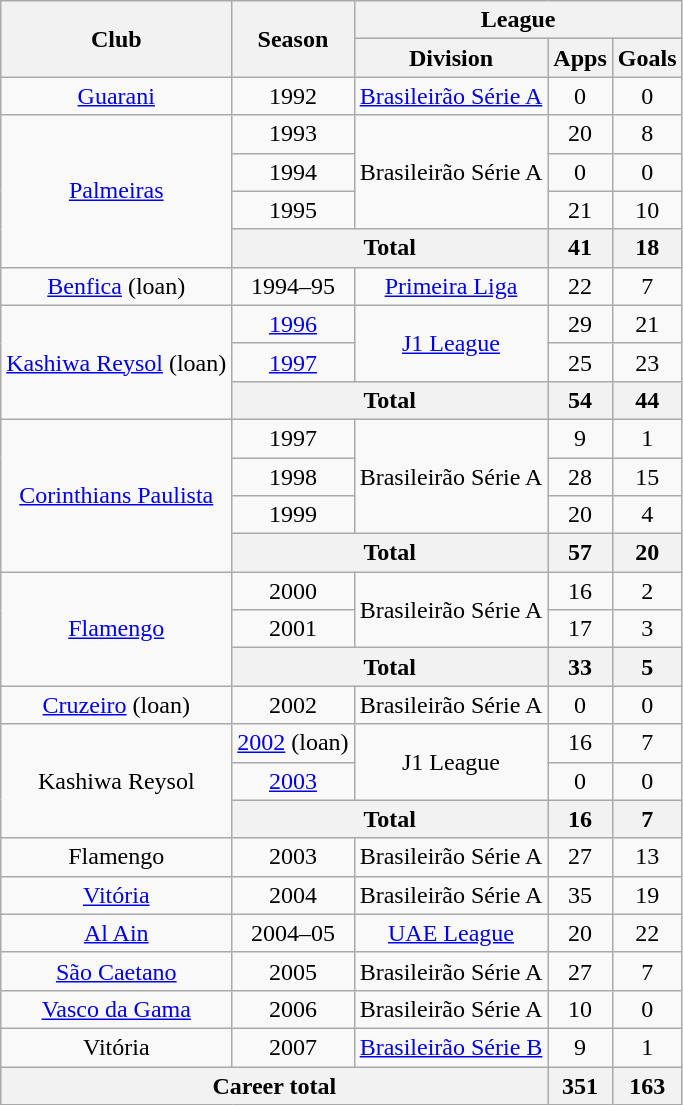<table class="wikitable" style="text-align:center">
<tr>
<th rowspan="2">Club</th>
<th rowspan="2">Season</th>
<th colspan="3">League</th>
</tr>
<tr>
<th>Division</th>
<th>Apps</th>
<th>Goals</th>
</tr>
<tr>
<td><a href='#'>Guarani</a></td>
<td>1992</td>
<td><a href='#'>Brasileirão Série A</a></td>
<td>0</td>
<td>0</td>
</tr>
<tr>
<td rowspan="4"><a href='#'>Palmeiras</a></td>
<td>1993</td>
<td rowspan="3">Brasileirão Série A</td>
<td>20</td>
<td>8</td>
</tr>
<tr>
<td>1994</td>
<td>0</td>
<td>0</td>
</tr>
<tr>
<td>1995</td>
<td>21</td>
<td>10</td>
</tr>
<tr>
<th colspan="2">Total</th>
<th>41</th>
<th>18</th>
</tr>
<tr>
<td><a href='#'>Benfica</a> (loan)</td>
<td>1994–95</td>
<td><a href='#'>Primeira Liga</a></td>
<td>22</td>
<td>7</td>
</tr>
<tr>
<td rowspan="3"><a href='#'>Kashiwa Reysol</a> (loan)</td>
<td><a href='#'>1996</a></td>
<td rowspan="2"><a href='#'>J1 League</a></td>
<td>29</td>
<td>21</td>
</tr>
<tr>
<td><a href='#'>1997</a></td>
<td>25</td>
<td>23</td>
</tr>
<tr>
<th colspan="2">Total</th>
<th>54</th>
<th>44</th>
</tr>
<tr>
<td rowspan="4"><a href='#'>Corinthians Paulista</a></td>
<td>1997</td>
<td rowspan="3">Brasileirão Série A</td>
<td>9</td>
<td>1</td>
</tr>
<tr>
<td>1998</td>
<td>28</td>
<td>15</td>
</tr>
<tr>
<td>1999</td>
<td>20</td>
<td>4</td>
</tr>
<tr>
<th colspan="2">Total</th>
<th>57</th>
<th>20</th>
</tr>
<tr>
<td rowspan="3"><a href='#'>Flamengo</a></td>
<td>2000</td>
<td rowspan="2">Brasileirão Série A</td>
<td>16</td>
<td>2</td>
</tr>
<tr>
<td>2001</td>
<td>17</td>
<td>3</td>
</tr>
<tr>
<th colspan="2">Total</th>
<th>33</th>
<th>5</th>
</tr>
<tr>
<td><a href='#'>Cruzeiro</a> (loan)</td>
<td>2002</td>
<td>Brasileirão Série A</td>
<td>0</td>
<td>0</td>
</tr>
<tr>
<td rowspan="3">Kashiwa Reysol</td>
<td><a href='#'>2002</a> (loan)</td>
<td rowspan="2">J1 League</td>
<td>16</td>
<td>7</td>
</tr>
<tr>
<td><a href='#'>2003</a></td>
<td>0</td>
<td>0</td>
</tr>
<tr>
<th colspan="2">Total</th>
<th>16</th>
<th>7</th>
</tr>
<tr>
<td>Flamengo</td>
<td>2003</td>
<td>Brasileirão Série A</td>
<td>27</td>
<td>13</td>
</tr>
<tr>
<td><a href='#'>Vitória</a></td>
<td>2004</td>
<td>Brasileirão Série A</td>
<td>35</td>
<td>19</td>
</tr>
<tr>
<td><a href='#'>Al Ain</a></td>
<td>2004–05</td>
<td><a href='#'>UAE League</a></td>
<td>20</td>
<td>22</td>
</tr>
<tr>
<td><a href='#'>São Caetano</a></td>
<td>2005</td>
<td>Brasileirão Série A</td>
<td>27</td>
<td>7</td>
</tr>
<tr>
<td><a href='#'>Vasco da Gama</a></td>
<td>2006</td>
<td>Brasileirão Série A</td>
<td>10</td>
<td>0</td>
</tr>
<tr>
<td>Vitória</td>
<td>2007</td>
<td><a href='#'>Brasileirão Série B</a></td>
<td>9</td>
<td>1</td>
</tr>
<tr>
<th colspan="3">Career total</th>
<th>351</th>
<th>163</th>
</tr>
</table>
